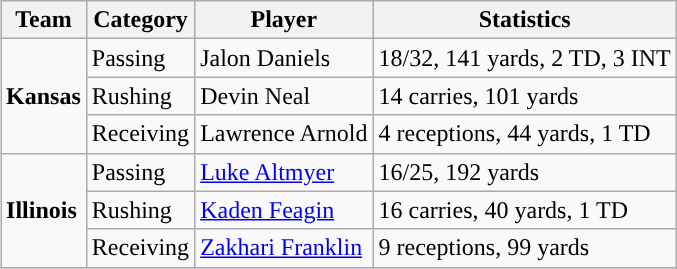<table class="wikitable" style="float: right;">
<tr>
<th>Team</th>
<th>Category</th>
<th>Player</th>
<th>Statistics</th>
</tr>
<tr>
<td rowspan=3><strong>Kansas</strong></td>
<td>Passing</td>
<td>Jalon Daniels</td>
<td>18/32, 141 yards, 2 TD, 3 INT</td>
</tr>
<tr>
<td>Rushing</td>
<td>Devin Neal</td>
<td>14 carries, 101 yards</td>
</tr>
<tr>
<td>Receiving</td>
<td>Lawrence Arnold</td>
<td>4 receptions, 44 yards, 1 TD</td>
</tr>
<tr>
<td rowspan=3><strong>Illinois</strong></td>
<td>Passing</td>
<td><a href='#'>Luke Altmyer</a></td>
<td>16/25, 192 yards</td>
</tr>
<tr>
<td>Rushing</td>
<td><a href='#'>Kaden Feagin</a></td>
<td>16 carries, 40 yards, 1 TD</td>
</tr>
<tr>
<td>Receiving</td>
<td><a href='#'>Zakhari Franklin</a></td>
<td>9 receptions, 99 yards</td>
</tr>
</table>
